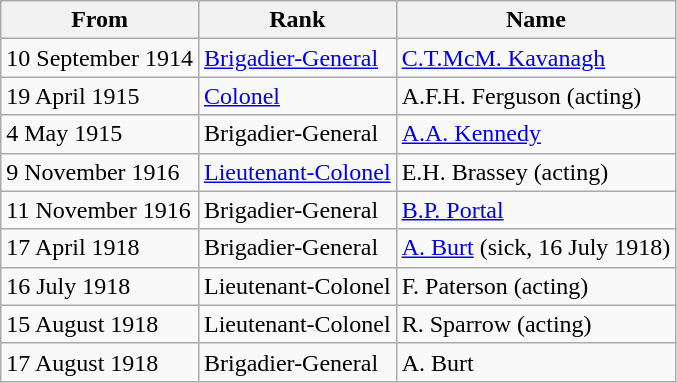<table class="wikitable">
<tr>
<th>From</th>
<th>Rank</th>
<th>Name</th>
</tr>
<tr>
<td>10 September 1914</td>
<td><a href='#'>Brigadier-General</a></td>
<td><a href='#'>C.T.McM. Kavanagh</a></td>
</tr>
<tr>
<td>19 April 1915</td>
<td><a href='#'>Colonel</a></td>
<td>A.F.H. Ferguson (acting)</td>
</tr>
<tr>
<td>4 May 1915</td>
<td>Brigadier-General</td>
<td><a href='#'>A.A. Kennedy</a></td>
</tr>
<tr>
<td>9 November 1916</td>
<td><a href='#'>Lieutenant-Colonel</a></td>
<td>E.H. Brassey (acting)</td>
</tr>
<tr>
<td>11 November 1916</td>
<td>Brigadier-General</td>
<td><a href='#'>B.P. Portal</a></td>
</tr>
<tr>
<td>17 April 1918</td>
<td>Brigadier-General</td>
<td><a href='#'>A. Burt</a> (sick, 16 July 1918)</td>
</tr>
<tr>
<td>16 July 1918</td>
<td>Lieutenant-Colonel</td>
<td>F. Paterson (acting)</td>
</tr>
<tr>
<td>15 August 1918</td>
<td>Lieutenant-Colonel</td>
<td>R. Sparrow (acting)</td>
</tr>
<tr>
<td>17 August 1918</td>
<td>Brigadier-General</td>
<td>A. Burt</td>
</tr>
</table>
